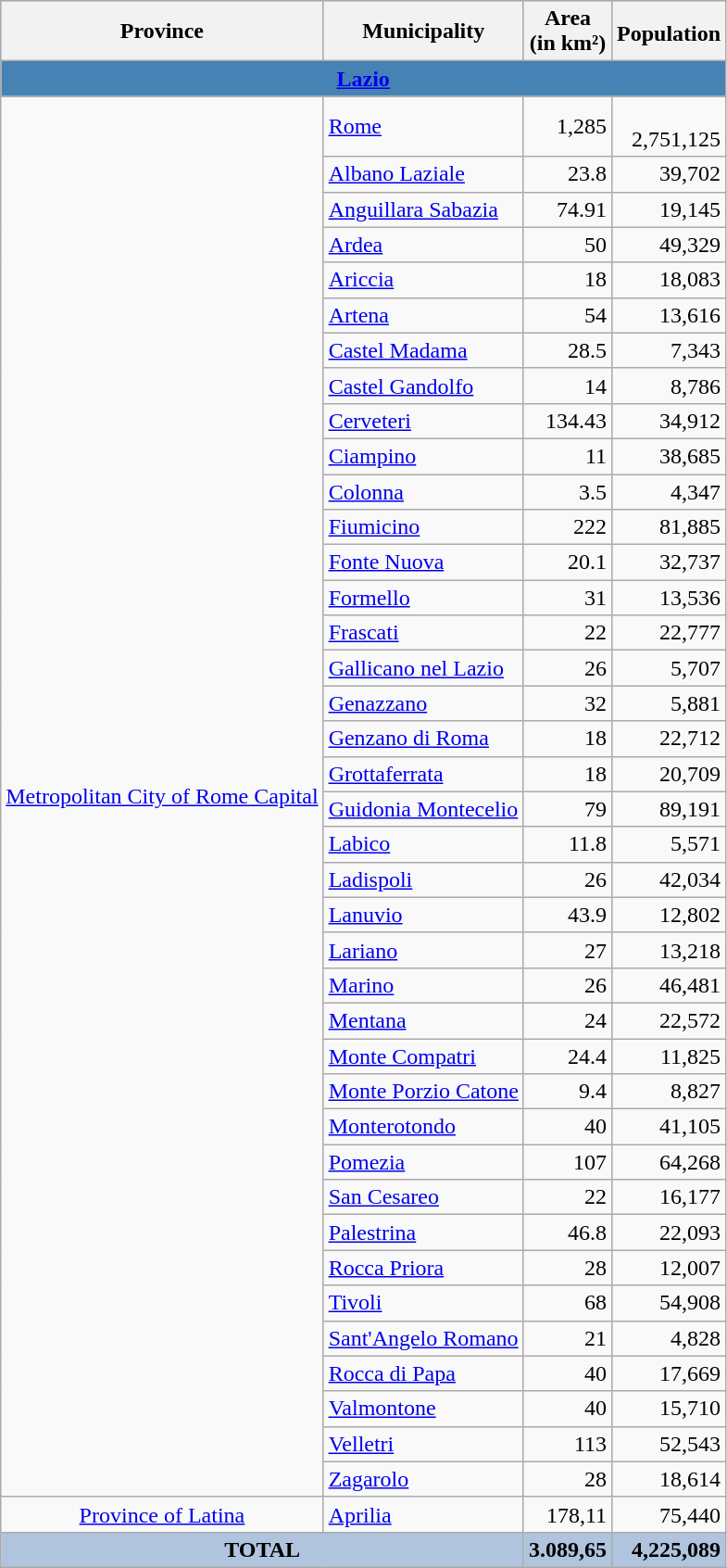<table class="wikitable">
<tr bgcolor="lightsteelblue">
<th align=center>Province</th>
<th align=center>Municipality</th>
<th align=center>Area <br> (in km²)</th>
<th align=center>Population<sup></sup></th>
</tr>
<tr bgcolor="steelblue">
<td colspan=4 align=center><strong><a href='#'>Lazio</a></strong></td>
</tr>
<tr>
<td rowspan=39 align=center><a href='#'>Metropolitan City of Rome Capital</a></td>
<td><a href='#'>Rome</a></td>
<td align=right>1,285</td>
<td align=right><br>2,751,125</td>
</tr>
<tr>
<td><a href='#'>Albano Laziale</a></td>
<td align=right>23.8</td>
<td align=right>39,702</td>
</tr>
<tr>
<td><a href='#'>Anguillara Sabazia</a></td>
<td align=right>74.91</td>
<td align=right>19,145</td>
</tr>
<tr>
<td><a href='#'>Ardea</a></td>
<td align=right>50</td>
<td align=right>49,329</td>
</tr>
<tr>
<td><a href='#'>Ariccia</a></td>
<td align=right>18</td>
<td align=right>18,083</td>
</tr>
<tr>
<td><a href='#'>Artena</a></td>
<td align=right>54</td>
<td align=right>13,616</td>
</tr>
<tr>
<td><a href='#'>Castel Madama</a></td>
<td align=right>28.5</td>
<td align=right>7,343</td>
</tr>
<tr>
<td><a href='#'>Castel Gandolfo</a></td>
<td align=right>14</td>
<td align=right>8,786</td>
</tr>
<tr>
<td><a href='#'>Cerveteri</a></td>
<td align=right>134.43</td>
<td align=right>34,912</td>
</tr>
<tr>
<td><a href='#'>Ciampino</a></td>
<td align=right>11</td>
<td align=right>38,685</td>
</tr>
<tr>
<td><a href='#'>Colonna</a></td>
<td align=right>3.5</td>
<td align=right>4,347</td>
</tr>
<tr>
<td><a href='#'>Fiumicino</a></td>
<td align=right>222</td>
<td align=right>81,885</td>
</tr>
<tr>
<td><a href='#'>Fonte Nuova</a></td>
<td align=right>20.1</td>
<td align=right>32,737</td>
</tr>
<tr>
<td><a href='#'>Formello</a></td>
<td align=right>31</td>
<td align=right>13,536</td>
</tr>
<tr>
<td><a href='#'>Frascati</a></td>
<td align=right>22</td>
<td align=right>22,777</td>
</tr>
<tr>
<td><a href='#'>Gallicano nel Lazio</a></td>
<td align=right>26</td>
<td align=right>5,707</td>
</tr>
<tr>
<td><a href='#'>Genazzano</a></td>
<td align=right>32</td>
<td align=right>5,881</td>
</tr>
<tr>
<td><a href='#'>Genzano di Roma</a></td>
<td align=right>18</td>
<td align=right>22,712</td>
</tr>
<tr>
<td><a href='#'>Grottaferrata</a></td>
<td align=right>18</td>
<td align=right>20,709</td>
</tr>
<tr>
<td><a href='#'>Guidonia Montecelio</a></td>
<td align=right>79</td>
<td align=right>89,191</td>
</tr>
<tr>
<td><a href='#'>Labico</a></td>
<td align=right>11.8</td>
<td align=right>5,571</td>
</tr>
<tr>
<td><a href='#'>Ladispoli</a></td>
<td align=right>26</td>
<td align=right>42,034</td>
</tr>
<tr>
<td><a href='#'>Lanuvio</a></td>
<td align=right>43.9</td>
<td align=right>12,802</td>
</tr>
<tr>
<td><a href='#'>Lariano</a></td>
<td align=right>27</td>
<td align=right>13,218</td>
</tr>
<tr>
<td><a href='#'>Marino</a></td>
<td align=right>26</td>
<td align=right>46,481</td>
</tr>
<tr>
<td><a href='#'>Mentana</a></td>
<td align=right>24</td>
<td align=right>22,572</td>
</tr>
<tr>
<td><a href='#'>Monte Compatri</a></td>
<td align=right>24.4</td>
<td align=right>11,825</td>
</tr>
<tr>
<td><a href='#'>Monte Porzio Catone</a></td>
<td align=right>9.4</td>
<td align=right>8,827</td>
</tr>
<tr>
<td><a href='#'>Monterotondo</a></td>
<td align=right>40</td>
<td align=right>41,105</td>
</tr>
<tr>
<td><a href='#'>Pomezia</a></td>
<td align=right>107</td>
<td align=right>64,268</td>
</tr>
<tr>
<td><a href='#'>San Cesareo</a></td>
<td align=right>22</td>
<td align=right>16,177</td>
</tr>
<tr>
<td><a href='#'>Palestrina</a></td>
<td align=right>46.8</td>
<td align=right>22,093</td>
</tr>
<tr>
<td><a href='#'>Rocca Priora</a></td>
<td align=right>28</td>
<td align=right>12,007</td>
</tr>
<tr>
<td><a href='#'>Tivoli</a></td>
<td align=right>68</td>
<td align=right>54,908</td>
</tr>
<tr>
<td><a href='#'>Sant'Angelo Romano</a></td>
<td align=right>21</td>
<td align=right>4,828</td>
</tr>
<tr>
<td><a href='#'>Rocca di Papa</a></td>
<td align=right>40</td>
<td align=right>17,669</td>
</tr>
<tr>
<td><a href='#'>Valmontone</a></td>
<td align=right>40</td>
<td align=right>15,710</td>
</tr>
<tr>
<td><a href='#'>Velletri</a></td>
<td align=right>113</td>
<td align=right>52,543</td>
</tr>
<tr>
<td><a href='#'>Zagarolo</a></td>
<td align=right>28</td>
<td align=right>18,614</td>
</tr>
<tr>
<td rowspan=1 align=center><a href='#'>Province of Latina</a></td>
<td><a href='#'>Aprilia</a></td>
<td align=right>178,11</td>
<td align=right>75,440</td>
</tr>
<tr bgcolor="lightsteelblue">
<td colspan=2 align=center><strong>TOTAL</strong></td>
<td align=right><strong>3.089,65</strong></td>
<td align=right><strong>4,225,089</strong></td>
</tr>
</table>
